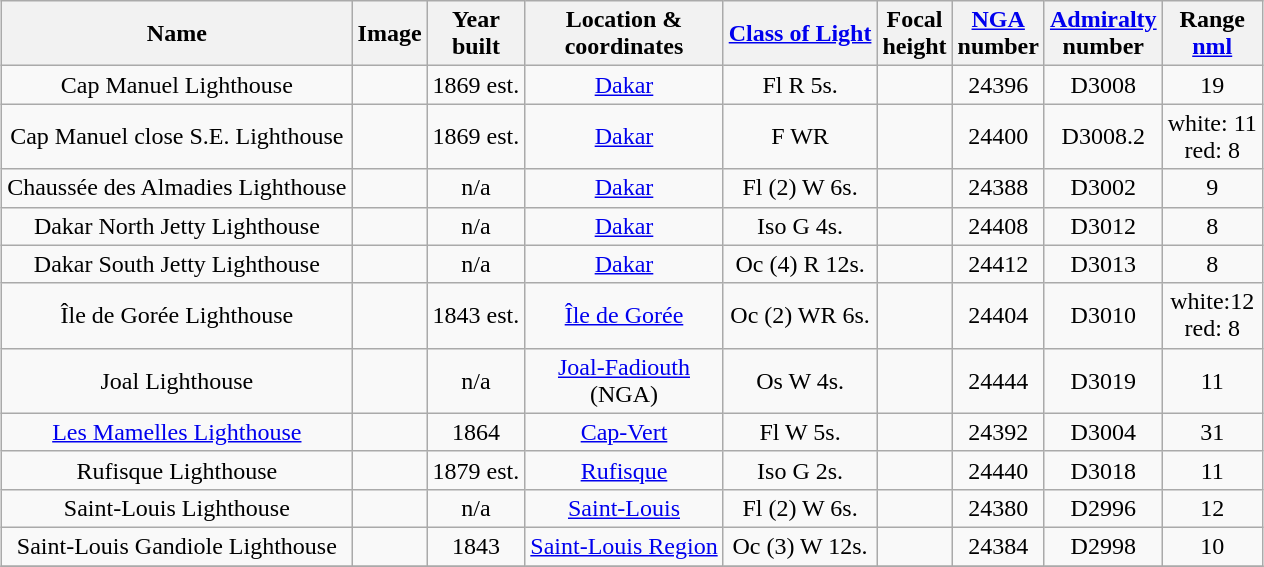<table class="wikitable sortable" style="margin:auto;text-align:center">
<tr>
<th>Name</th>
<th>Image</th>
<th>Year<br>built</th>
<th>Location &<br> coordinates</th>
<th><a href='#'>Class of Light</a> <br></th>
<th>Focal<br>height<br></th>
<th><a href='#'>NGA</a><br>number<br></th>
<th><a href='#'>Admiralty</a><br>number<br></th>
<th>Range<br><a href='#'>nml</a><br></th>
</tr>
<tr>
<td>Cap Manuel Lighthouse</td>
<td></td>
<td>1869 est.</td>
<td><a href='#'>Dakar</a><br> </td>
<td>Fl R 5s.</td>
<td></td>
<td>24396</td>
<td>D3008</td>
<td>19</td>
</tr>
<tr>
<td>Cap Manuel close S.E. Lighthouse</td>
<td></td>
<td>1869 est.</td>
<td><a href='#'>Dakar</a><br> </td>
<td>F WR</td>
<td></td>
<td>24400</td>
<td>D3008.2</td>
<td>white: 11<br>red: 8</td>
</tr>
<tr>
<td>Chaussée des Almadies Lighthouse</td>
<td></td>
<td>n/a</td>
<td><a href='#'>Dakar</a><br> </td>
<td>Fl (2) W 6s.</td>
<td></td>
<td>24388</td>
<td>D3002</td>
<td>9</td>
</tr>
<tr>
<td>Dakar North Jetty Lighthouse</td>
<td></td>
<td>n/a</td>
<td><a href='#'>Dakar</a><br> </td>
<td>Iso G 4s.</td>
<td></td>
<td>24408</td>
<td>D3012</td>
<td>8</td>
</tr>
<tr>
<td>Dakar South Jetty Lighthouse</td>
<td></td>
<td>n/a</td>
<td><a href='#'>Dakar</a><br> </td>
<td>Oc (4) R 12s.</td>
<td></td>
<td>24412</td>
<td>D3013</td>
<td>8</td>
</tr>
<tr>
<td>Île de Gorée Lighthouse</td>
<td></td>
<td>1843 est.</td>
<td><a href='#'>Île de Gorée</a><br> </td>
<td>Oc (2) WR 6s.</td>
<td></td>
<td>24404</td>
<td>D3010</td>
<td>white:12<br>red: 8</td>
</tr>
<tr>
<td>Joal Lighthouse</td>
<td></td>
<td>n/a</td>
<td><a href='#'>Joal-Fadiouth</a><br>  (NGA)</td>
<td>Os W 4s.</td>
<td></td>
<td>24444</td>
<td>D3019</td>
<td>11</td>
</tr>
<tr>
<td><a href='#'>Les Mamelles Lighthouse</a></td>
<td></td>
<td>1864</td>
<td><a href='#'>Cap-Vert</a><br> </td>
<td>Fl W 5s.</td>
<td></td>
<td>24392</td>
<td>D3004</td>
<td>31</td>
</tr>
<tr>
<td>Rufisque Lighthouse</td>
<td></td>
<td>1879 est.</td>
<td><a href='#'>Rufisque</a><br> </td>
<td>Iso G 2s.</td>
<td></td>
<td>24440</td>
<td>D3018</td>
<td>11</td>
</tr>
<tr>
<td>Saint-Louis Lighthouse</td>
<td></td>
<td>n/a</td>
<td><a href='#'>Saint-Louis</a><br> </td>
<td>Fl (2) W 6s.</td>
<td></td>
<td>24380</td>
<td>D2996</td>
<td>12</td>
</tr>
<tr>
<td>Saint-Louis Gandiole Lighthouse</td>
<td></td>
<td>1843</td>
<td><a href='#'>Saint-Louis Region</a><br> </td>
<td>Oc (3) W 12s.</td>
<td></td>
<td>24384</td>
<td>D2998</td>
<td>10</td>
</tr>
<tr>
</tr>
</table>
